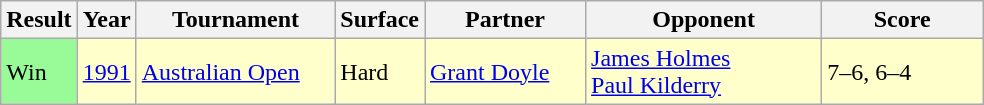<table class="sortable wikitable">
<tr>
<th>Result</th>
<th>Year</th>
<th width=125>Tournament</th>
<th>Surface</th>
<th width=100>Partner</th>
<th width=150>Opponent</th>
<th width=100>Score</th>
</tr>
<tr style=background:#ffc>
<td style=background:#98fb98>Win</td>
<td><a href='#'>1991</a></td>
<td><a href='#'>Australian Open</a></td>
<td>Hard</td>
<td> <a href='#'>Grant Doyle</a></td>
<td> <a href='#'>James Holmes</a><br> <a href='#'>Paul Kilderry</a></td>
<td>7–6, 6–4</td>
</tr>
</table>
